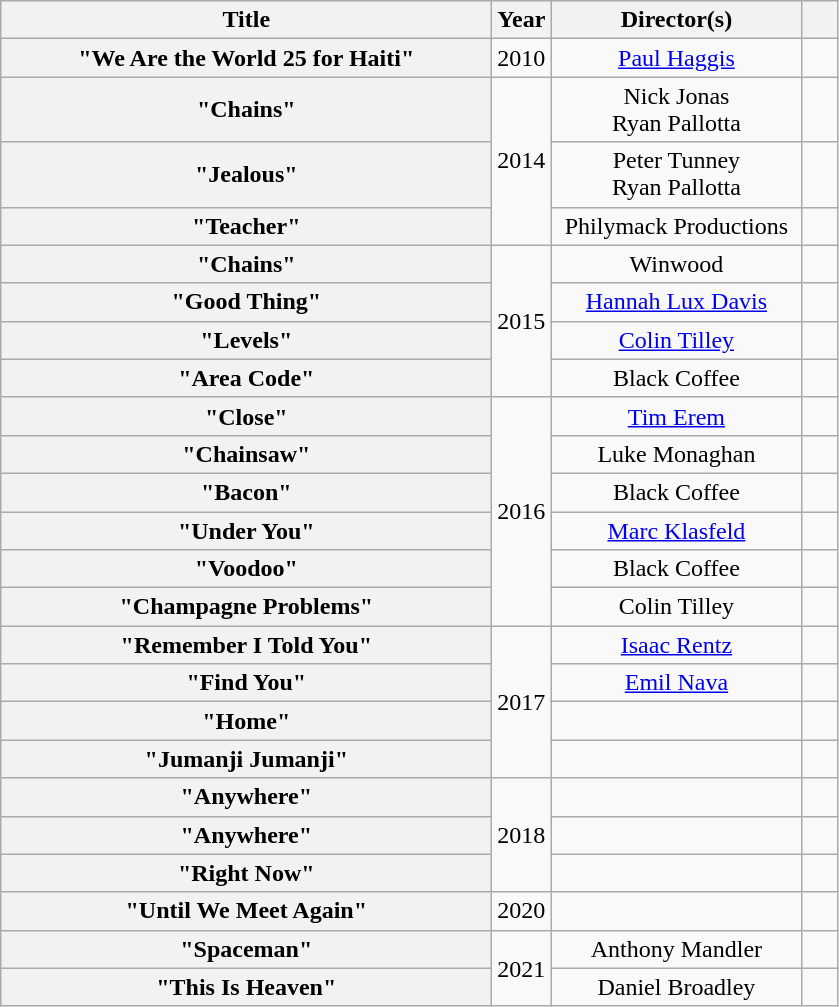<table class="wikitable plainrowheaders" style="text-align:center;">
<tr>
<th scope="col" style="width:20em;">Title</th>
<th scope="col" style="width:1em;">Year</th>
<th scope="col" style="width:10em;">Director(s)</th>
<th scope="col" style="width:1em;"></th>
</tr>
<tr>
<th scope="row">"We Are the World 25 for Haiti"<br></th>
<td>2010</td>
<td><a href='#'>Paul Haggis</a></td>
<td></td>
</tr>
<tr>
<th scope="row">"Chains"</th>
<td rowspan="3">2014</td>
<td>Nick Jonas<br>Ryan Pallotta</td>
<td></td>
</tr>
<tr>
<th scope="row">"Jealous"</th>
<td>Peter Tunney<br>Ryan Pallotta</td>
<td></td>
</tr>
<tr>
<th scope="row">"Teacher"<br></th>
<td>Philymack Productions</td>
<td></td>
</tr>
<tr>
<th scope="row">"Chains"<br></th>
<td rowspan="4">2015</td>
<td>Winwood</td>
<td></td>
</tr>
<tr>
<th scope="row">"Good Thing"<br></th>
<td><a href='#'>Hannah Lux Davis</a></td>
<td></td>
</tr>
<tr>
<th scope="row">"Levels"</th>
<td><a href='#'>Colin Tilley</a></td>
<td></td>
</tr>
<tr>
<th scope="row">"Area Code"</th>
<td>Black Coffee</td>
<td></td>
</tr>
<tr>
<th scope="row">"Close"<br></th>
<td rowspan="6">2016</td>
<td><a href='#'>Tim Erem</a></td>
<td></td>
</tr>
<tr>
<th scope="row">"Chainsaw"</th>
<td>Luke Monaghan</td>
<td></td>
</tr>
<tr>
<th scope="row">"Bacon"<br></th>
<td>Black Coffee</td>
<td></td>
</tr>
<tr>
<th scope="row">"Under You"</th>
<td><a href='#'>Marc Klasfeld</a></td>
<td></td>
</tr>
<tr>
<th scope="row">"Voodoo"</th>
<td>Black Coffee</td>
<td></td>
</tr>
<tr>
<th scope="row">"Champagne Problems"</th>
<td>Colin Tilley</td>
<td></td>
</tr>
<tr>
<th scope="row">"Remember I Told You"<br></th>
<td rowspan="4">2017</td>
<td><a href='#'>Isaac Rentz</a></td>
<td></td>
</tr>
<tr>
<th scope="row">"Find You"</th>
<td><a href='#'>Emil Nava</a></td>
<td></td>
</tr>
<tr>
<th scope="row">"Home"</th>
<td></td>
<td></td>
</tr>
<tr>
<th scope="row">"Jumanji Jumanji"<br></th>
<td></td>
<td></td>
</tr>
<tr>
<th scope="row">"Anywhere"<br></th>
<td rowspan="3">2018</td>
<td></td>
<td></td>
</tr>
<tr>
<th scope="row">"Anywhere"<br></th>
<td></td>
<td></td>
</tr>
<tr>
<th scope="row">"Right Now"<br></th>
<td></td>
<td></td>
</tr>
<tr>
<th scope="row">"Until We Meet Again"</th>
<td rowspan="1">2020</td>
<td></td>
<td></td>
</tr>
<tr>
<th scope="row">"Spaceman"</th>
<td rowspan="2">2021</td>
<td>Anthony Mandler</td>
<td></td>
</tr>
<tr>
<th scope="row">"This Is Heaven"</th>
<td>Daniel Broadley</td>
<td></td>
</tr>
</table>
